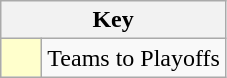<table class="wikitable" style="text-align: center;">
<tr>
<th colspan=2>Key</th>
</tr>
<tr>
<td style="background:#ffc; width:20px;"></td>
<td align=left>Teams to Playoffs</td>
</tr>
</table>
